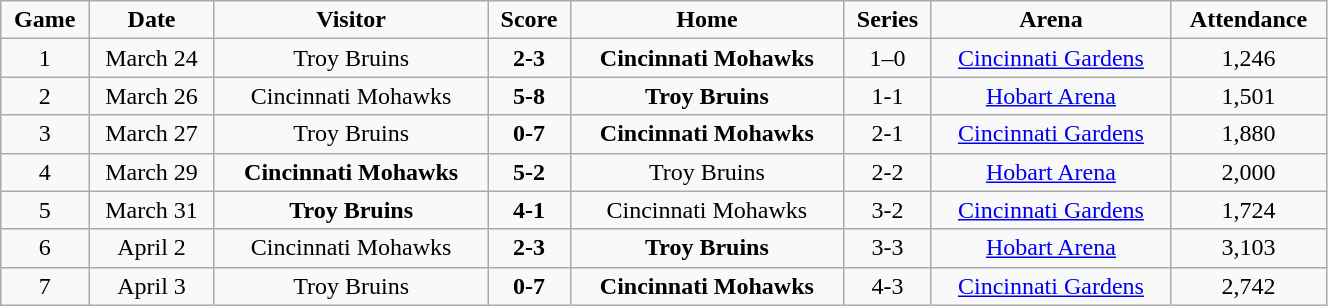<table class="wikitable" width="70%">
<tr align="center">
<td><strong>Game</strong></td>
<td><strong>Date</strong></td>
<td><strong>Visitor</strong></td>
<td><strong>Score</strong></td>
<td><strong>Home</strong></td>
<td><strong>Series</strong></td>
<td><strong>Arena</strong></td>
<td><strong>Attendance</strong></td>
</tr>
<tr align="center">
<td>1</td>
<td>March 24</td>
<td>Troy Bruins</td>
<td><strong>2-3</strong></td>
<td><strong>Cincinnati Mohawks</strong></td>
<td>1–0</td>
<td><a href='#'>Cincinnati Gardens</a></td>
<td>1,246</td>
</tr>
<tr align="center">
<td>2</td>
<td>March 26</td>
<td>Cincinnati Mohawks</td>
<td><strong>5-8</strong></td>
<td><strong>Troy Bruins</strong></td>
<td>1-1</td>
<td><a href='#'>Hobart Arena</a></td>
<td>1,501</td>
</tr>
<tr align="center">
<td>3</td>
<td>March 27</td>
<td>Troy Bruins</td>
<td><strong>0-7</strong></td>
<td><strong>Cincinnati Mohawks</strong></td>
<td>2-1</td>
<td><a href='#'>Cincinnati Gardens</a></td>
<td>1,880</td>
</tr>
<tr align="center">
<td>4</td>
<td>March 29</td>
<td><strong>Cincinnati Mohawks</strong></td>
<td><strong>5-2</strong></td>
<td>Troy Bruins</td>
<td>2-2</td>
<td><a href='#'>Hobart Arena</a></td>
<td>2,000</td>
</tr>
<tr align="center">
<td>5</td>
<td>March 31</td>
<td><strong>Troy Bruins</strong></td>
<td><strong>4-1</strong></td>
<td>Cincinnati Mohawks</td>
<td>3-2</td>
<td><a href='#'>Cincinnati Gardens</a></td>
<td>1,724</td>
</tr>
<tr align="center">
<td>6</td>
<td>April 2</td>
<td>Cincinnati Mohawks</td>
<td><strong>2-3</strong></td>
<td><strong>Troy Bruins</strong></td>
<td>3-3</td>
<td><a href='#'>Hobart Arena</a></td>
<td>3,103</td>
</tr>
<tr align="center">
<td>7</td>
<td>April 3</td>
<td>Troy Bruins</td>
<td><strong>0-7</strong></td>
<td><strong>Cincinnati Mohawks</strong></td>
<td>4-3</td>
<td><a href='#'>Cincinnati Gardens</a></td>
<td>2,742</td>
</tr>
</table>
